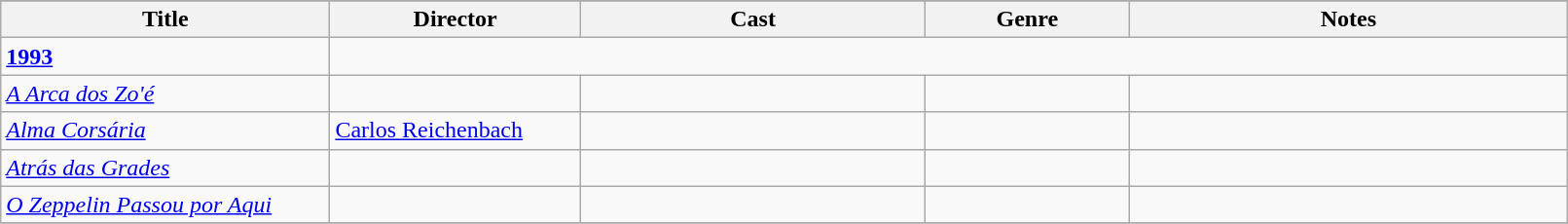<table class="wikitable" width= "85%">
<tr>
</tr>
<tr>
<th width=21%>Title</th>
<th width=16%>Director</th>
<th width=22%>Cast</th>
<th width=13%>Genre</th>
<th width=28%>Notes</th>
</tr>
<tr>
<td><strong><a href='#'>1993</a></strong></td>
</tr>
<tr>
<td><em><a href='#'>A Arca dos Zo'é</a></em></td>
<td></td>
<td></td>
<td></td>
<td></td>
</tr>
<tr>
<td><em><a href='#'>Alma Corsária</a></em></td>
<td><a href='#'>Carlos Reichenbach</a></td>
<td></td>
<td></td>
<td></td>
</tr>
<tr>
<td><em><a href='#'>Atrás das Grades</a></em></td>
<td></td>
<td></td>
<td></td>
<td></td>
</tr>
<tr>
<td><em><a href='#'>O Zeppelin Passou por Aqui</a></em></td>
<td></td>
<td></td>
<td></td>
<td></td>
</tr>
<tr>
</tr>
</table>
